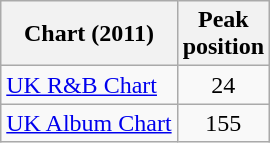<table class="wikitable sortable">
<tr>
<th>Chart (2011)</th>
<th>Peak <br>position</th>
</tr>
<tr>
<td><a href='#'>UK R&B Chart</a></td>
<td style="text-align:center;">24</td>
</tr>
<tr>
<td><a href='#'>UK Album Chart</a></td>
<td style="text-align:center;">155</td>
</tr>
</table>
